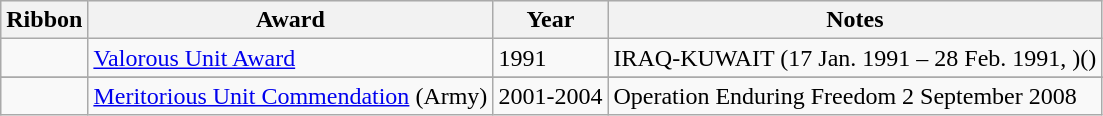<table class="wikitable mw-collapsible">
<tr style="background:#efefef;">
<th>Ribbon</th>
<th>Award</th>
<th>Year</th>
<th>Notes</th>
</tr>
<tr>
<td></td>
<td><a href='#'>Valorous Unit Award</a></td>
<td>1991</td>
<td>IRAQ-KUWAIT (17 Jan. 1991 – 28 Feb. 1991, )()</td>
</tr>
<tr>
</tr>
<tr>
<td></td>
<td><a href='#'>Meritorious Unit Commendation</a> (Army)</td>
<td>2001-2004</td>
<td>Operation Enduring Freedom  2 September 2008</td>
</tr>
</table>
